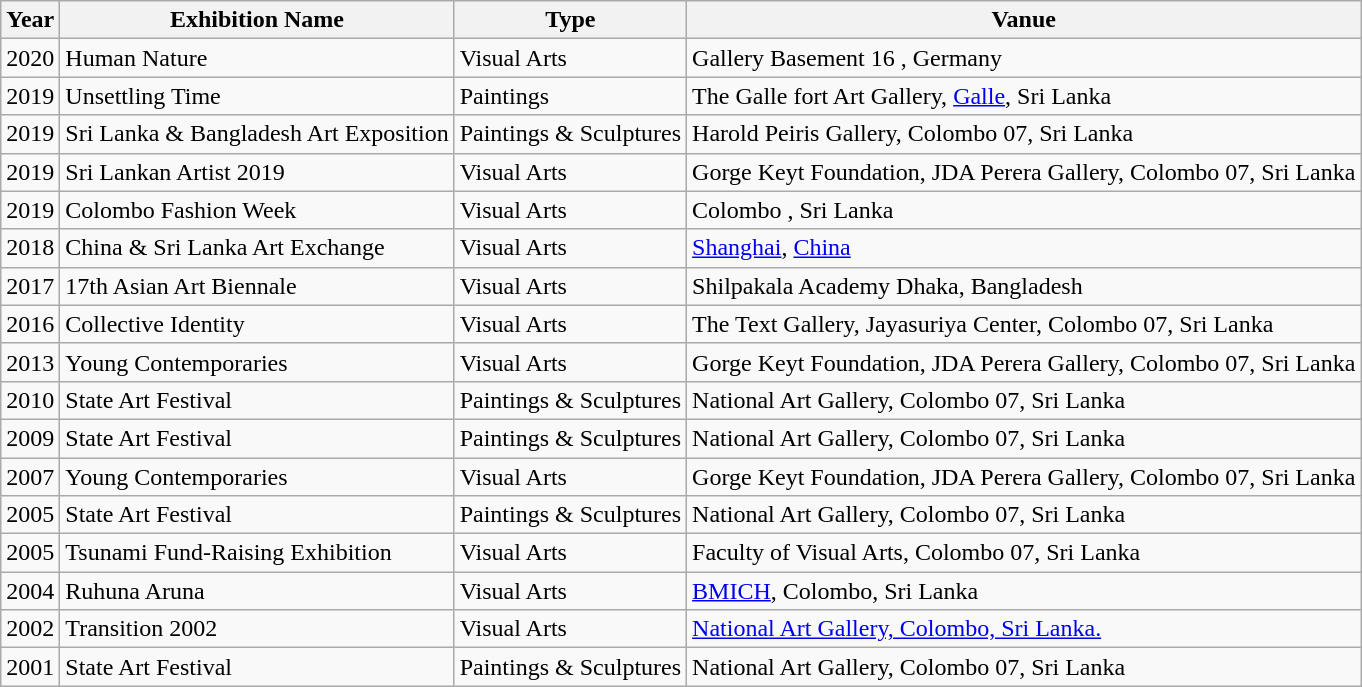<table class="wikitable sortable">
<tr>
<th>Year</th>
<th>Exhibition Name</th>
<th>Type</th>
<th>Vanue</th>
</tr>
<tr>
<td>2020</td>
<td>Human Nature</td>
<td>Visual Arts</td>
<td>Gallery Basement 16 , Germany </td>
</tr>
<tr>
<td>2019</td>
<td>Unsettling Time</td>
<td>Paintings</td>
<td>The Galle fort Art Gallery, <a href='#'>Galle</a>, Sri Lanka </td>
</tr>
<tr>
<td>2019</td>
<td>Sri Lanka & Bangladesh Art Exposition</td>
<td>Paintings & Sculptures</td>
<td>Harold Peiris Gallery, Colombo 07, Sri Lanka</td>
</tr>
<tr>
<td>2019</td>
<td>Sri Lankan Artist 2019</td>
<td>Visual Arts</td>
<td>Gorge Keyt Foundation, JDA Perera Gallery, Colombo 07, Sri Lanka</td>
</tr>
<tr>
<td>2019</td>
<td>Colombo Fashion Week</td>
<td>Visual Arts</td>
<td>Colombo , Sri Lanka</td>
</tr>
<tr>
<td>2018</td>
<td>China & Sri Lanka Art Exchange</td>
<td>Visual Arts</td>
<td><a href='#'>Shanghai</a>, <a href='#'>China</a></td>
</tr>
<tr>
<td>2017</td>
<td>17th Asian Art Biennale</td>
<td>Visual Arts</td>
<td>Shilpakala Academy Dhaka, Bangladesh</td>
</tr>
<tr>
<td>2016</td>
<td>Collective Identity</td>
<td>Visual Arts</td>
<td>The Text Gallery, Jayasuriya Center, Colombo 07, Sri Lanka</td>
</tr>
<tr>
<td>2013</td>
<td>Young Contemporaries</td>
<td>Visual Arts</td>
<td>Gorge Keyt Foundation, JDA Perera Gallery, Colombo 07, Sri Lanka</td>
</tr>
<tr>
<td>2010</td>
<td>State Art Festival</td>
<td>Paintings & Sculptures</td>
<td>National Art Gallery, Colombo 07, Sri Lanka </td>
</tr>
<tr>
<td>2009</td>
<td>State Art Festival</td>
<td>Paintings & Sculptures</td>
<td>National Art Gallery, Colombo 07, Sri Lanka</td>
</tr>
<tr>
<td>2007</td>
<td>Young Contemporaries</td>
<td>Visual Arts</td>
<td>Gorge Keyt Foundation, JDA Perera Gallery, Colombo 07, Sri Lanka</td>
</tr>
<tr>
<td>2005</td>
<td>State Art Festival</td>
<td>Paintings & Sculptures</td>
<td>National Art Gallery, Colombo 07, Sri Lanka</td>
</tr>
<tr>
<td>2005</td>
<td>Tsunami Fund-Raising Exhibition</td>
<td>Visual Arts</td>
<td>Faculty of Visual Arts, Colombo 07, Sri Lanka</td>
</tr>
<tr>
<td>2004</td>
<td>Ruhuna Aruna</td>
<td>Visual Arts</td>
<td><a href='#'>BMICH</a>, Colombo, Sri Lanka</td>
</tr>
<tr>
<td>2002</td>
<td>Transition 2002</td>
<td>Visual Arts</td>
<td><a href='#'>National Art Gallery, Colombo, Sri Lanka.</a></td>
</tr>
<tr>
<td>2001</td>
<td>State Art Festival</td>
<td>Paintings & Sculptures</td>
<td>National Art Gallery, Colombo 07, Sri Lanka</td>
</tr>
</table>
